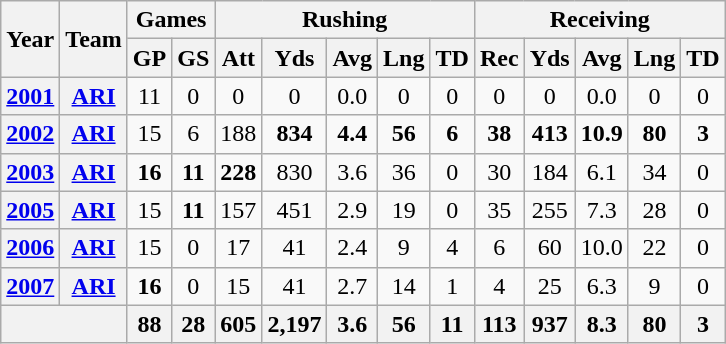<table class="wikitable" style="text-align:center;">
<tr>
<th rowspan="2">Year</th>
<th rowspan="2">Team</th>
<th colspan="2">Games</th>
<th colspan="5">Rushing</th>
<th colspan="5">Receiving</th>
</tr>
<tr>
<th>GP</th>
<th>GS</th>
<th>Att</th>
<th>Yds</th>
<th>Avg</th>
<th>Lng</th>
<th>TD</th>
<th>Rec</th>
<th>Yds</th>
<th>Avg</th>
<th>Lng</th>
<th>TD</th>
</tr>
<tr>
<th><a href='#'>2001</a></th>
<th><a href='#'>ARI</a></th>
<td>11</td>
<td>0</td>
<td>0</td>
<td>0</td>
<td>0.0</td>
<td>0</td>
<td>0</td>
<td>0</td>
<td>0</td>
<td>0.0</td>
<td>0</td>
<td>0</td>
</tr>
<tr>
<th><a href='#'>2002</a></th>
<th><a href='#'>ARI</a></th>
<td>15</td>
<td>6</td>
<td>188</td>
<td><strong>834</strong></td>
<td><strong>4.4</strong></td>
<td><strong>56</strong></td>
<td><strong>6</strong></td>
<td><strong>38</strong></td>
<td><strong>413</strong></td>
<td><strong>10.9</strong></td>
<td><strong>80</strong></td>
<td><strong>3</strong></td>
</tr>
<tr>
<th><a href='#'>2003</a></th>
<th><a href='#'>ARI</a></th>
<td><strong>16</strong></td>
<td><strong>11</strong></td>
<td><strong>228</strong></td>
<td>830</td>
<td>3.6</td>
<td>36</td>
<td>0</td>
<td>30</td>
<td>184</td>
<td>6.1</td>
<td>34</td>
<td>0</td>
</tr>
<tr>
<th><a href='#'>2005</a></th>
<th><a href='#'>ARI</a></th>
<td>15</td>
<td><strong>11</strong></td>
<td>157</td>
<td>451</td>
<td>2.9</td>
<td>19</td>
<td>0</td>
<td>35</td>
<td>255</td>
<td>7.3</td>
<td>28</td>
<td>0</td>
</tr>
<tr>
<th><a href='#'>2006</a></th>
<th><a href='#'>ARI</a></th>
<td>15</td>
<td>0</td>
<td>17</td>
<td>41</td>
<td>2.4</td>
<td>9</td>
<td>4</td>
<td>6</td>
<td>60</td>
<td>10.0</td>
<td>22</td>
<td>0</td>
</tr>
<tr>
<th><a href='#'>2007</a></th>
<th><a href='#'>ARI</a></th>
<td><strong>16</strong></td>
<td>0</td>
<td>15</td>
<td>41</td>
<td>2.7</td>
<td>14</td>
<td>1</td>
<td>4</td>
<td>25</td>
<td>6.3</td>
<td>9</td>
<td>0</td>
</tr>
<tr>
<th colspan="2"></th>
<th>88</th>
<th>28</th>
<th>605</th>
<th>2,197</th>
<th>3.6</th>
<th>56</th>
<th>11</th>
<th>113</th>
<th>937</th>
<th>8.3</th>
<th>80</th>
<th>3</th>
</tr>
</table>
